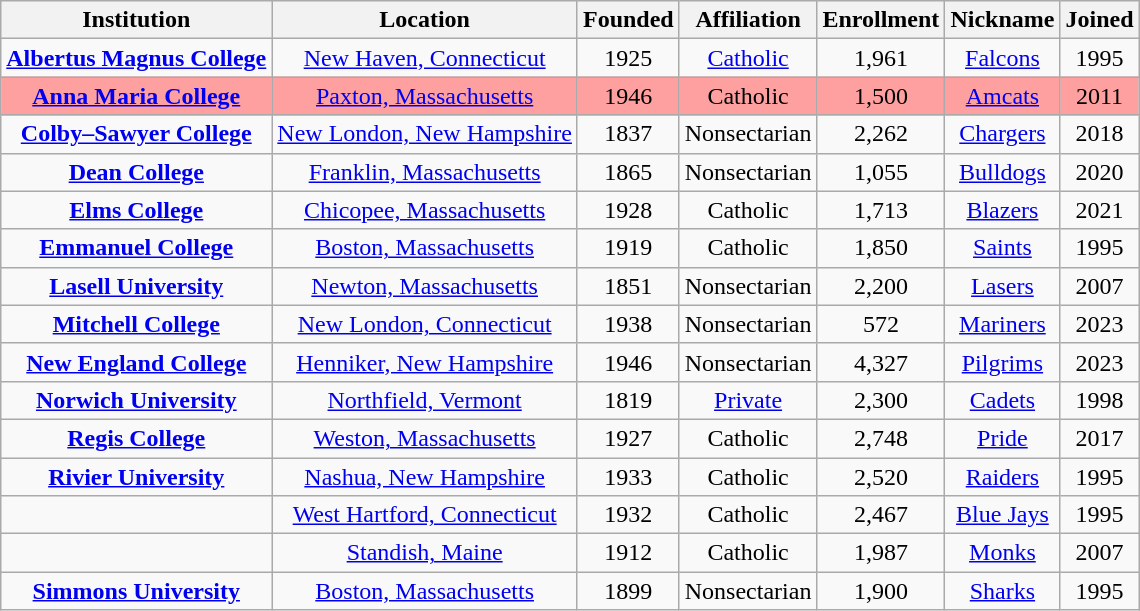<table class="wikitable sortable" style="text-align:center">
<tr>
<th>Institution</th>
<th>Location</th>
<th>Founded</th>
<th>Affiliation</th>
<th>Enrollment</th>
<th>Nickname</th>
<th>Joined</th>
</tr>
<tr>
<td><strong><a href='#'>Albertus Magnus College</a></strong></td>
<td><a href='#'>New Haven, Connecticut</a></td>
<td>1925</td>
<td><a href='#'>Catholic</a><br></td>
<td>1,961</td>
<td><a href='#'>Falcons</a></td>
<td>1995</td>
</tr>
<tr bgcolor=#ffa0a0>
<td><strong><a href='#'>Anna Maria College</a></strong></td>
<td><a href='#'>Paxton, Massachusetts</a></td>
<td>1946</td>
<td>Catholic<br></td>
<td>1,500</td>
<td><a href='#'>Amcats</a></td>
<td>2011</td>
</tr>
<tr>
<td><strong><a href='#'>Colby–Sawyer College</a></strong></td>
<td><a href='#'>New London, New Hampshire</a></td>
<td>1837</td>
<td>Nonsectarian</td>
<td>2,262</td>
<td><a href='#'>Chargers</a></td>
<td>2018</td>
</tr>
<tr>
<td><strong><a href='#'>Dean College</a></strong></td>
<td><a href='#'>Franklin, Massachusetts</a></td>
<td>1865</td>
<td>Nonsectarian</td>
<td>1,055</td>
<td><a href='#'>Bulldogs</a></td>
<td>2020</td>
</tr>
<tr>
<td><strong><a href='#'>Elms College</a></strong></td>
<td><a href='#'>Chicopee, Massachusetts</a></td>
<td>1928</td>
<td>Catholic<br></td>
<td>1,713</td>
<td><a href='#'>Blazers</a></td>
<td>2021</td>
</tr>
<tr>
<td><strong><a href='#'>Emmanuel College</a></strong></td>
<td><a href='#'>Boston, Massachusetts</a></td>
<td>1919</td>
<td>Catholic<br></td>
<td>1,850</td>
<td><a href='#'>Saints</a></td>
<td>1995</td>
</tr>
<tr>
<td><strong><a href='#'>Lasell University</a></strong></td>
<td><a href='#'>Newton, Massachusetts</a></td>
<td>1851</td>
<td>Nonsectarian</td>
<td>2,200</td>
<td><a href='#'>Lasers</a></td>
<td>2007</td>
</tr>
<tr>
<td><strong><a href='#'>Mitchell College</a></strong></td>
<td><a href='#'>New London, Connecticut</a></td>
<td>1938</td>
<td>Nonsectarian</td>
<td>572</td>
<td><a href='#'>Mariners</a></td>
<td>2023</td>
</tr>
<tr>
<td><strong><a href='#'>New England College</a></strong></td>
<td><a href='#'>Henniker, New Hampshire</a></td>
<td>1946</td>
<td>Nonsectarian</td>
<td>4,327</td>
<td><a href='#'>Pilgrims</a></td>
<td>2023</td>
</tr>
<tr>
<td><strong><a href='#'>Norwich University</a></strong></td>
<td><a href='#'>Northfield, Vermont</a></td>
<td>1819</td>
<td><a href='#'>Private</a></td>
<td>2,300</td>
<td><a href='#'>Cadets</a></td>
<td>1998</td>
</tr>
<tr>
<td><strong><a href='#'>Regis College</a></strong></td>
<td><a href='#'>Weston, Massachusetts</a></td>
<td>1927</td>
<td>Catholic<br></td>
<td>2,748</td>
<td><a href='#'>Pride</a></td>
<td>2017</td>
</tr>
<tr>
<td><strong><a href='#'>Rivier University</a></strong></td>
<td><a href='#'>Nashua, New Hampshire</a></td>
<td>1933</td>
<td>Catholic<br></td>
<td>2,520</td>
<td><a href='#'>Raiders</a></td>
<td>1995</td>
</tr>
<tr>
<td></td>
<td><a href='#'>West Hartford, Connecticut</a></td>
<td>1932</td>
<td>Catholic<br></td>
<td>2,467</td>
<td><a href='#'>Blue Jays</a></td>
<td>1995</td>
</tr>
<tr>
<td></td>
<td><a href='#'>Standish, Maine</a></td>
<td>1912</td>
<td>Catholic<br></td>
<td>1,987</td>
<td><a href='#'>Monks</a></td>
<td>2007</td>
</tr>
<tr>
<td><strong><a href='#'>Simmons University</a></strong></td>
<td><a href='#'>Boston, Massachusetts</a></td>
<td>1899</td>
<td>Nonsectarian</td>
<td>1,900</td>
<td><a href='#'>Sharks</a></td>
<td>1995</td>
</tr>
</table>
